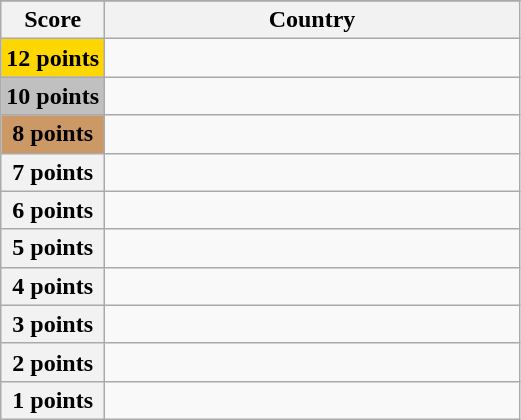<table class="wikitable">
<tr>
</tr>
<tr>
<th scope="col" width="20%">Score</th>
<th scope="col">Country</th>
</tr>
<tr>
<th scope="row" style="background:gold">12 points</th>
<td></td>
</tr>
<tr>
<th scope="row" style="background:silver">10 points</th>
<td></td>
</tr>
<tr>
<th scope="row" style="background:#CC9966">8 points</th>
<td></td>
</tr>
<tr>
<th scope="row">7 points</th>
<td></td>
</tr>
<tr>
<th scope="row">6 points</th>
<td></td>
</tr>
<tr>
<th scope="row">5 points</th>
<td></td>
</tr>
<tr>
<th scope="row">4 points</th>
<td></td>
</tr>
<tr>
<th scope="row">3 points</th>
<td></td>
</tr>
<tr>
<th scope="row">2 points</th>
<td></td>
</tr>
<tr>
<th scope="row">1 points</th>
<td></td>
</tr>
</table>
